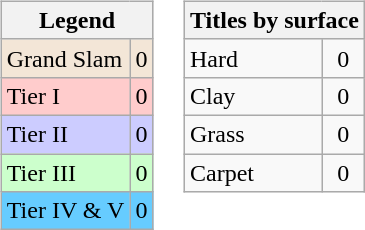<table>
<tr valign=top>
<td><br><table class="wikitable sortable mw-collapsible mw-collapsed">
<tr>
<th colspan=2>Legend</th>
</tr>
<tr style="background:#f3e6d7;">
<td>Grand Slam</td>
<td align="center">0</td>
</tr>
<tr style="background:#fcc;">
<td>Tier I</td>
<td align="center">0</td>
</tr>
<tr style="background:#ccf;">
<td>Tier II</td>
<td align="center">0</td>
</tr>
<tr style="background:#cfc;">
<td>Tier III</td>
<td align="center">0</td>
</tr>
<tr style="background:#6cf;">
<td>Tier IV & V</td>
<td align="center">0</td>
</tr>
</table>
</td>
<td><br><table class="wikitable sortable mw-collapsible mw-collapsed">
<tr>
<th colspan=2>Titles by surface</th>
</tr>
<tr>
<td>Hard</td>
<td align="center">0</td>
</tr>
<tr>
<td>Clay</td>
<td align="center">0</td>
</tr>
<tr>
<td>Grass</td>
<td align="center">0</td>
</tr>
<tr>
<td>Carpet</td>
<td align="center">0</td>
</tr>
</table>
</td>
</tr>
</table>
